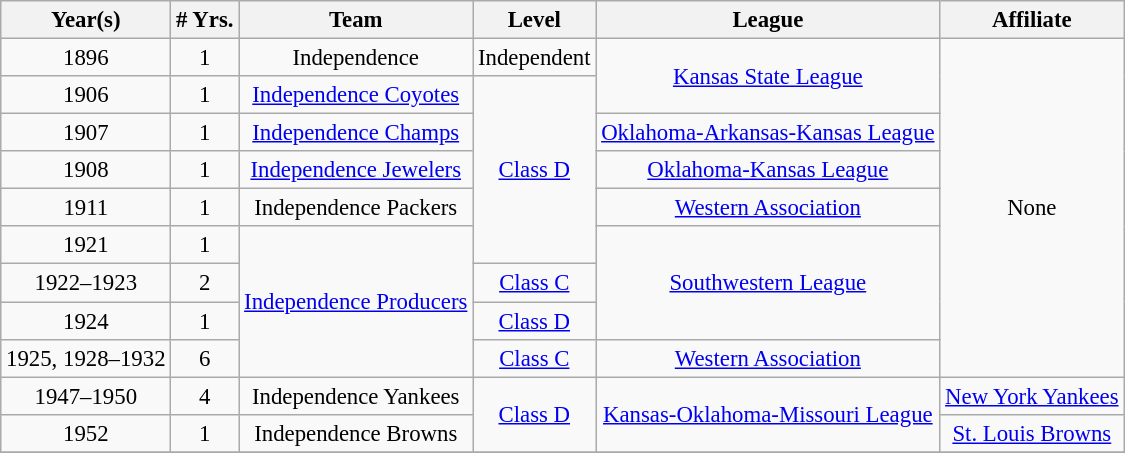<table class="wikitable" style="text-align:center; font-size: 95%;">
<tr>
<th>Year(s)</th>
<th># Yrs.</th>
<th>Team</th>
<th>Level</th>
<th>League</th>
<th>Affiliate</th>
</tr>
<tr>
<td>1896</td>
<td>1</td>
<td>Independence</td>
<td>Independent</td>
<td rowspan=2><a href='#'>Kansas State League</a></td>
<td rowspan=9>None</td>
</tr>
<tr>
<td>1906</td>
<td>1</td>
<td><a href='#'>Independence Coyotes</a></td>
<td rowspan=5><a href='#'>Class D</a></td>
</tr>
<tr>
<td>1907</td>
<td>1</td>
<td><a href='#'>Independence Champs</a></td>
<td><a href='#'>Oklahoma-Arkansas-Kansas League</a></td>
</tr>
<tr>
<td>1908</td>
<td>1</td>
<td><a href='#'>Independence Jewelers</a></td>
<td><a href='#'>Oklahoma-Kansas League</a></td>
</tr>
<tr>
<td>1911</td>
<td>1</td>
<td>Independence Packers</td>
<td><a href='#'>Western Association</a></td>
</tr>
<tr>
<td>1921</td>
<td>1</td>
<td rowspan=4><a href='#'>Independence Producers</a></td>
<td rowspan=3><a href='#'>Southwestern League</a></td>
</tr>
<tr>
<td>1922–1923</td>
<td>2</td>
<td><a href='#'>Class C</a></td>
</tr>
<tr>
<td>1924</td>
<td>1</td>
<td><a href='#'>Class D</a></td>
</tr>
<tr>
<td>1925, 1928–1932</td>
<td>6</td>
<td><a href='#'>Class C</a></td>
<td><a href='#'>Western Association</a></td>
</tr>
<tr>
<td>1947–1950</td>
<td>4</td>
<td>Independence Yankees</td>
<td rowspan=2><a href='#'>Class D</a></td>
<td rowspan=2><a href='#'>Kansas-Oklahoma-Missouri League</a></td>
<td><a href='#'>New York Yankees</a></td>
</tr>
<tr>
<td>1952</td>
<td>1</td>
<td>Independence Browns</td>
<td><a href='#'>St. Louis Browns</a></td>
</tr>
<tr>
</tr>
</table>
